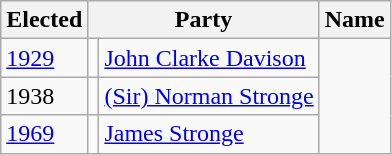<table class="wikitable">
<tr>
<th>Elected</th>
<th colspan=2>Party</th>
<th>Name</th>
</tr>
<tr>
<td><a href='#'>1929</a></td>
<td></td>
<td><a href='#'>John Clarke Davison</a></td>
</tr>
<tr>
<td>1938</td>
<td></td>
<td><a href='#'>(Sir) Norman Stronge</a></td>
</tr>
<tr>
<td><a href='#'>1969</a></td>
<td></td>
<td><a href='#'>James Stronge</a></td>
</tr>
</table>
